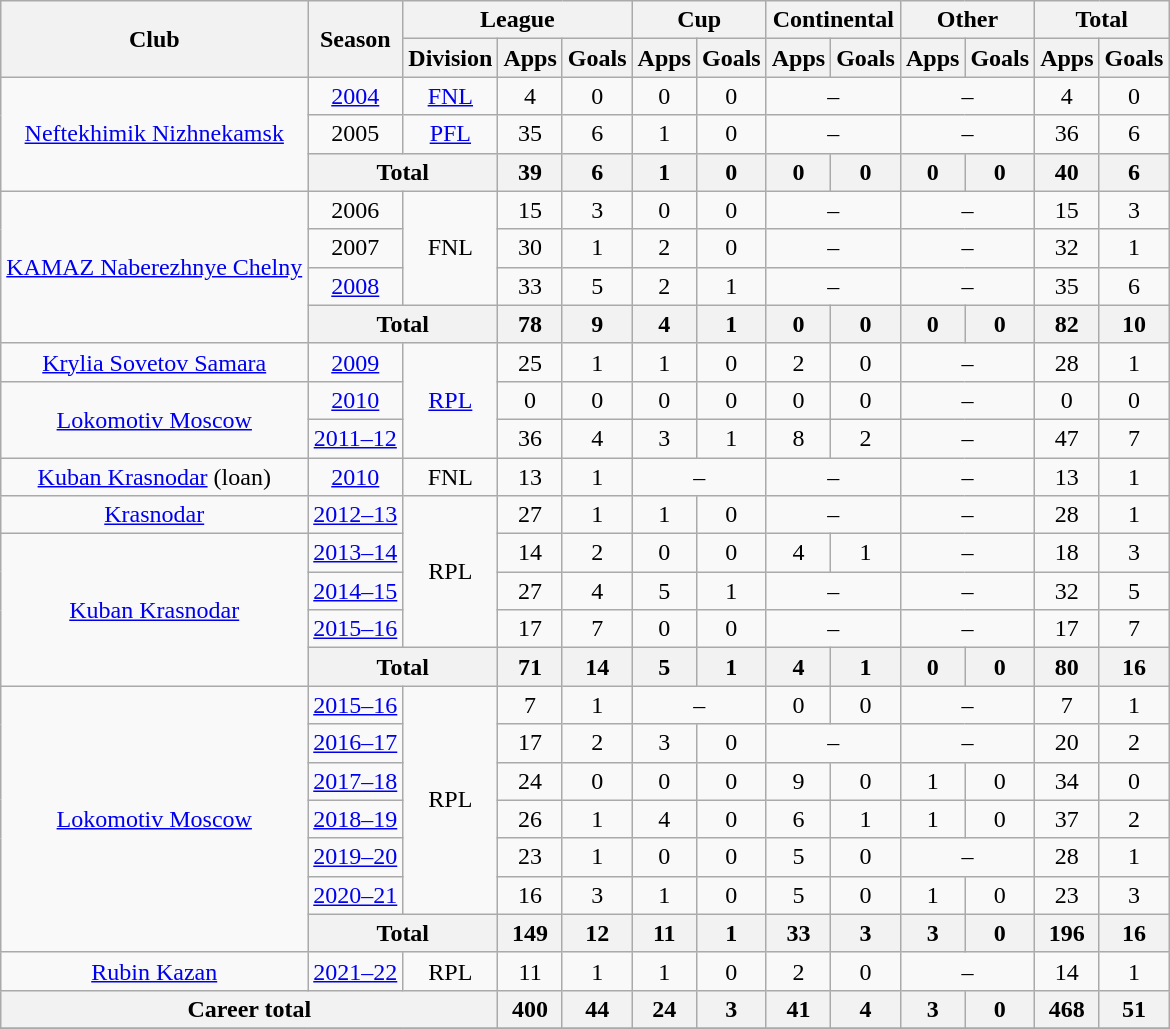<table class="wikitable" style="text-align: center;">
<tr>
<th rowspan=2>Club</th>
<th rowspan=2>Season</th>
<th colspan=3>League</th>
<th colspan=2>Cup</th>
<th colspan=2>Continental</th>
<th colspan=2>Other</th>
<th colspan=2>Total</th>
</tr>
<tr>
<th>Division</th>
<th>Apps</th>
<th>Goals</th>
<th>Apps</th>
<th>Goals</th>
<th>Apps</th>
<th>Goals</th>
<th>Apps</th>
<th>Goals</th>
<th>Apps</th>
<th>Goals</th>
</tr>
<tr>
<td rowspan=3><a href='#'>Neftekhimik Nizhnekamsk</a></td>
<td><a href='#'>2004</a></td>
<td><a href='#'>FNL</a></td>
<td>4</td>
<td>0</td>
<td>0</td>
<td>0</td>
<td colspan=2>–</td>
<td colspan=2>–</td>
<td>4</td>
<td>0</td>
</tr>
<tr>
<td>2005</td>
<td><a href='#'>PFL</a></td>
<td>35</td>
<td>6</td>
<td>1</td>
<td>0</td>
<td colspan=2>–</td>
<td colspan=2>–</td>
<td>36</td>
<td>6</td>
</tr>
<tr>
<th colspan=2>Total</th>
<th>39</th>
<th>6</th>
<th>1</th>
<th>0</th>
<th>0</th>
<th>0</th>
<th>0</th>
<th>0</th>
<th>40</th>
<th>6</th>
</tr>
<tr>
<td rowspan=4><a href='#'>KAMAZ Naberezhnye Chelny</a></td>
<td>2006</td>
<td rowspan=3>FNL</td>
<td>15</td>
<td>3</td>
<td>0</td>
<td>0</td>
<td colspan=2>–</td>
<td colspan=2>–</td>
<td>15</td>
<td>3</td>
</tr>
<tr>
<td>2007</td>
<td>30</td>
<td>1</td>
<td>2</td>
<td>0</td>
<td colspan=2>–</td>
<td colspan=2>–</td>
<td>32</td>
<td>1</td>
</tr>
<tr>
<td><a href='#'>2008</a></td>
<td>33</td>
<td>5</td>
<td>2</td>
<td>1</td>
<td colspan=2>–</td>
<td colspan=2>–</td>
<td>35</td>
<td>6</td>
</tr>
<tr>
<th colspan=2>Total</th>
<th>78</th>
<th>9</th>
<th>4</th>
<th>1</th>
<th>0</th>
<th>0</th>
<th>0</th>
<th>0</th>
<th>82</th>
<th>10</th>
</tr>
<tr>
<td><a href='#'>Krylia Sovetov Samara</a></td>
<td><a href='#'>2009</a></td>
<td rowspan=3><a href='#'>RPL</a></td>
<td>25</td>
<td>1</td>
<td>1</td>
<td>0</td>
<td>2</td>
<td>0</td>
<td colspan=2>–</td>
<td>28</td>
<td>1</td>
</tr>
<tr>
<td rowspan="2"><a href='#'>Lokomotiv Moscow</a></td>
<td><a href='#'>2010</a></td>
<td>0</td>
<td>0</td>
<td>0</td>
<td>0</td>
<td>0</td>
<td>0</td>
<td colspan=2>–</td>
<td>0</td>
<td>0</td>
</tr>
<tr>
<td><a href='#'>2011–12</a></td>
<td>36</td>
<td>4</td>
<td>3</td>
<td>1</td>
<td>8</td>
<td>2</td>
<td colspan=2>–</td>
<td>47</td>
<td>7</td>
</tr>
<tr>
<td><a href='#'>Kuban Krasnodar</a> (loan)</td>
<td><a href='#'>2010</a></td>
<td>FNL</td>
<td>13</td>
<td>1</td>
<td colspan=2>–</td>
<td colspan=2>–</td>
<td colspan=2>–</td>
<td>13</td>
<td>1</td>
</tr>
<tr>
<td><a href='#'>Krasnodar</a></td>
<td><a href='#'>2012–13</a></td>
<td rowspan="4">RPL</td>
<td>27</td>
<td>1</td>
<td>1</td>
<td>0</td>
<td colspan=2>–</td>
<td colspan=2>–</td>
<td>28</td>
<td>1</td>
</tr>
<tr>
<td rowspan=4><a href='#'>Kuban Krasnodar</a></td>
<td><a href='#'>2013–14</a></td>
<td>14</td>
<td>2</td>
<td>0</td>
<td>0</td>
<td>4</td>
<td>1</td>
<td colspan=2>–</td>
<td>18</td>
<td>3</td>
</tr>
<tr>
<td><a href='#'>2014–15</a></td>
<td>27</td>
<td>4</td>
<td>5</td>
<td>1</td>
<td colspan=2>–</td>
<td colspan=2>–</td>
<td>32</td>
<td>5</td>
</tr>
<tr>
<td><a href='#'>2015–16</a></td>
<td>17</td>
<td>7</td>
<td>0</td>
<td>0</td>
<td colspan=2>–</td>
<td colspan=2>–</td>
<td>17</td>
<td>7</td>
</tr>
<tr>
<th colspan=2>Total</th>
<th>71</th>
<th>14</th>
<th>5</th>
<th>1</th>
<th>4</th>
<th>1</th>
<th>0</th>
<th>0</th>
<th>80</th>
<th>16</th>
</tr>
<tr>
<td rowspan=7><a href='#'>Lokomotiv Moscow</a></td>
<td><a href='#'>2015–16</a></td>
<td rowspan=6>RPL</td>
<td>7</td>
<td>1</td>
<td colspan=2>–</td>
<td>0</td>
<td>0</td>
<td colspan=2>–</td>
<td>7</td>
<td>1</td>
</tr>
<tr>
<td><a href='#'>2016–17</a></td>
<td>17</td>
<td>2</td>
<td>3</td>
<td>0</td>
<td colspan=2>–</td>
<td colspan=2>–</td>
<td>20</td>
<td>2</td>
</tr>
<tr>
<td><a href='#'>2017–18</a></td>
<td>24</td>
<td>0</td>
<td>0</td>
<td>0</td>
<td>9</td>
<td>0</td>
<td>1</td>
<td>0</td>
<td>34</td>
<td>0</td>
</tr>
<tr>
<td><a href='#'>2018–19</a></td>
<td>26</td>
<td>1</td>
<td>4</td>
<td>0</td>
<td>6</td>
<td>1</td>
<td>1</td>
<td>0</td>
<td>37</td>
<td>2</td>
</tr>
<tr>
<td><a href='#'>2019–20</a></td>
<td>23</td>
<td>1</td>
<td>0</td>
<td>0</td>
<td>5</td>
<td>0</td>
<td colspan=2>–</td>
<td>28</td>
<td>1</td>
</tr>
<tr>
<td><a href='#'>2020–21</a></td>
<td>16</td>
<td>3</td>
<td>1</td>
<td>0</td>
<td>5</td>
<td>0</td>
<td>1</td>
<td>0</td>
<td>23</td>
<td>3</td>
</tr>
<tr>
<th colspan=2>Total</th>
<th>149</th>
<th>12</th>
<th>11</th>
<th>1</th>
<th>33</th>
<th>3</th>
<th>3</th>
<th>0</th>
<th>196</th>
<th>16</th>
</tr>
<tr>
<td><a href='#'>Rubin Kazan</a></td>
<td><a href='#'>2021–22</a></td>
<td>RPL</td>
<td>11</td>
<td>1</td>
<td>1</td>
<td>0</td>
<td>2</td>
<td>0</td>
<td colspan=2>–</td>
<td>14</td>
<td>1</td>
</tr>
<tr>
<th colspan=3>Career total</th>
<th>400</th>
<th>44</th>
<th>24</th>
<th>3</th>
<th>41</th>
<th>4</th>
<th>3</th>
<th>0</th>
<th>468</th>
<th>51</th>
</tr>
<tr>
</tr>
</table>
